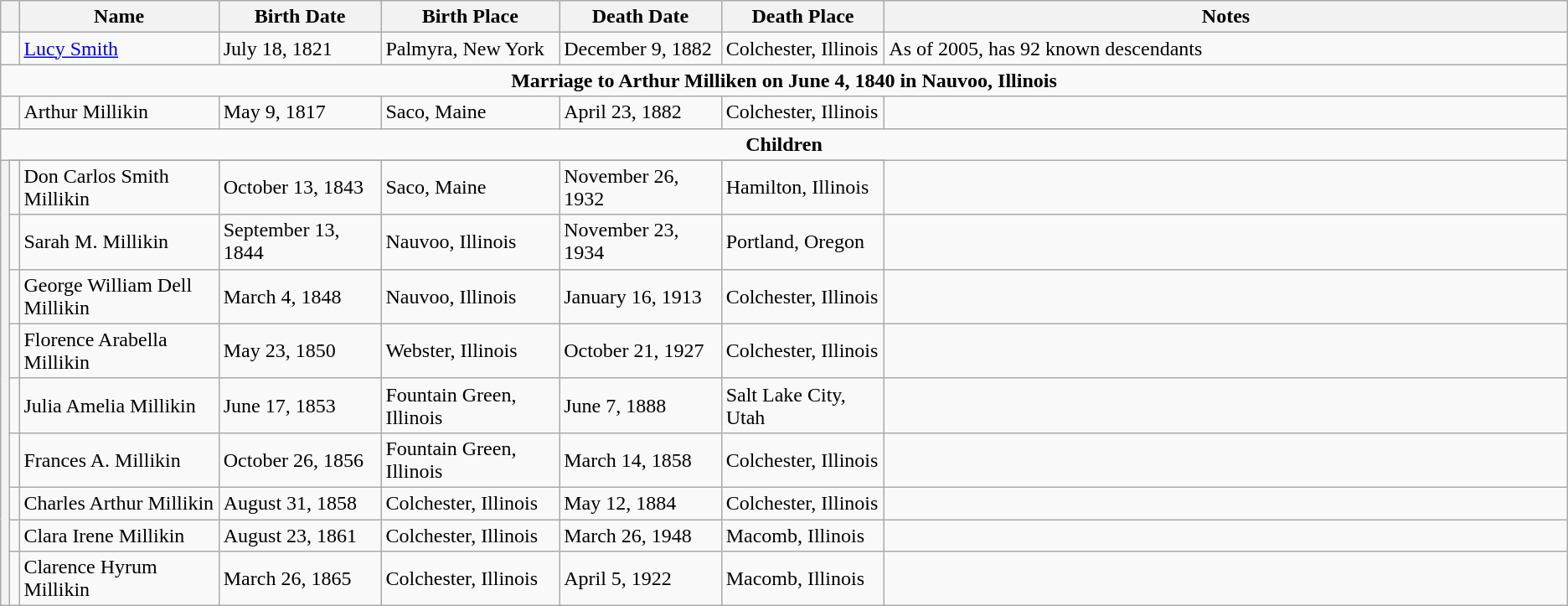<table class="wikitable">
<tr>
<th width = "75px" colspan="2"></th>
<th width = "175px">Name</th>
<th width = "135px">Birth Date</th>
<th width = "150px">Birth Place</th>
<th width = "135px">Death Date</th>
<th width = "135px">Death Place</th>
<th width = "650px">Notes</th>
</tr>
<tr>
<td colspan="2"></td>
<td><a href='#'>Lucy Smith</a></td>
<td>July 18, 1821</td>
<td>Palmyra, New York </td>
<td>December 9, 1882</td>
<td>Colchester, Illinois</td>
<td>As of 2005, has 92 known descendants</td>
</tr>
<tr>
<td colspan="10" style="text-align:center;"><strong>Marriage to Arthur Milliken on June 4, 1840 in Nauvoo, Illinois</strong></td>
</tr>
<tr>
<td colspan="2"></td>
<td>Arthur Millikin</td>
<td>May 9, 1817</td>
<td>Saco, Maine</td>
<td>April 23, 1882</td>
<td>Colchester, Illinois</td>
<td></td>
</tr>
<tr>
<td colspan="10" style="text-align:center;"><strong>Children</strong></td>
</tr>
<tr>
<td rowspan="10" style="background: #f2f2f2;"></td>
</tr>
<tr>
<td></td>
<td>Don Carlos Smith Millikin</td>
<td>October 13, 1843</td>
<td>Saco, Maine</td>
<td>November 26, 1932</td>
<td>Hamilton, Illinois</td>
</tr>
<tr>
<td></td>
<td>Sarah M. Millikin</td>
<td>September 13, 1844</td>
<td>Nauvoo, Illinois</td>
<td>November 23, 1934</td>
<td>Portland, Oregon</td>
<td></td>
</tr>
<tr>
<td></td>
<td>George William Dell Millikin</td>
<td>March 4, 1848</td>
<td>Nauvoo, Illinois</td>
<td>January 16, 1913</td>
<td>Colchester, Illinois</td>
<td></td>
</tr>
<tr>
<td></td>
<td>Florence Arabella Millikin</td>
<td>May 23, 1850</td>
<td>Webster, Illinois</td>
<td>October 21, 1927</td>
<td>Colchester, Illinois</td>
<td></td>
</tr>
<tr>
<td></td>
<td>Julia Amelia Millikin</td>
<td>June 17, 1853</td>
<td>Fountain Green, Illinois</td>
<td>June 7, 1888</td>
<td>Salt Lake City, Utah</td>
<td></td>
</tr>
<tr>
<td></td>
<td>Frances A. Millikin</td>
<td>October 26, 1856</td>
<td>Fountain Green, Illinois</td>
<td>March 14, 1858</td>
<td>Colchester, Illinois</td>
<td></td>
</tr>
<tr>
<td></td>
<td>Charles Arthur Millikin</td>
<td>August 31, 1858</td>
<td>Colchester, Illinois</td>
<td>May 12, 1884</td>
<td>Colchester, Illinois</td>
</tr>
<tr>
<td></td>
<td>Clara Irene Millikin</td>
<td>August 23, 1861</td>
<td>Colchester, Illinois</td>
<td>March 26, 1948</td>
<td>Macomb, Illinois</td>
<td></td>
</tr>
<tr>
<td></td>
<td>Clarence Hyrum Millikin</td>
<td>March 26, 1865</td>
<td>Colchester, Illinois</td>
<td>April 5, 1922</td>
<td>Macomb, Illinois</td>
<td></td>
</tr>
</table>
